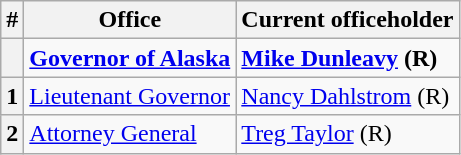<table class=wikitable>
<tr>
<th>#</th>
<th>Office</th>
<th>Current officeholder</th>
</tr>
<tr>
<th></th>
<td><strong><a href='#'>Governor of Alaska</a></strong></td>
<td><strong><a href='#'>Mike Dunleavy</a> (R)</strong></td>
</tr>
<tr>
<th>1</th>
<td><a href='#'>Lieutenant Governor</a></td>
<td><a href='#'>Nancy Dahlstrom</a> (R)</td>
</tr>
<tr>
<th>2</th>
<td><a href='#'>Attorney General</a></td>
<td><a href='#'>Treg Taylor</a> (R)</td>
</tr>
</table>
